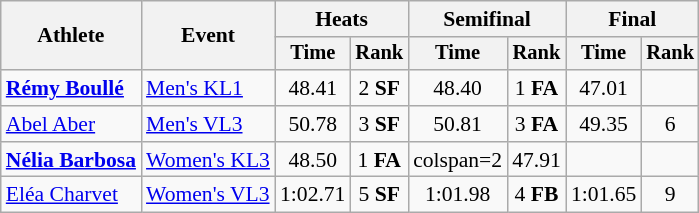<table class="wikitable" style="font-size:90%">
<tr>
<th rowspan="2">Athlete</th>
<th rowspan="2">Event</th>
<th colspan="2">Heats</th>
<th colspan="2">Semifinal</th>
<th colspan="2">Final</th>
</tr>
<tr style="font-size:95%">
<th>Time</th>
<th>Rank</th>
<th>Time</th>
<th>Rank</th>
<th>Time</th>
<th>Rank</th>
</tr>
<tr align=center>
<td align=left><strong><a href='#'>Rémy Boullé</a></strong></td>
<td align=left><a href='#'>Men's KL1</a></td>
<td>48.41</td>
<td>2 <strong>SF</strong></td>
<td>48.40</td>
<td>1 <strong>FA</strong></td>
<td>47.01</td>
<td></td>
</tr>
<tr align=center>
<td align=left><a href='#'>Abel Aber</a></td>
<td align=left><a href='#'>Men's VL3</a></td>
<td>50.78</td>
<td>3 <strong>SF</strong></td>
<td>50.81</td>
<td>3 <strong>FA</strong></td>
<td>49.35</td>
<td>6</td>
</tr>
<tr align=center>
<td align=left><strong><a href='#'>Nélia Barbosa</a></strong></td>
<td align=left><a href='#'>Women's KL3</a></td>
<td>48.50</td>
<td>1 <strong>FA</strong></td>
<td>colspan=2 </td>
<td>47.91</td>
<td></td>
</tr>
<tr align=center>
<td align=left><a href='#'>Eléa Charvet</a></td>
<td align=left><a href='#'>Women's VL3</a></td>
<td>1:02.71</td>
<td>5 <strong>SF</strong></td>
<td>1:01.98</td>
<td>4 <strong>FB</strong></td>
<td>1:01.65</td>
<td>9</td>
</tr>
</table>
